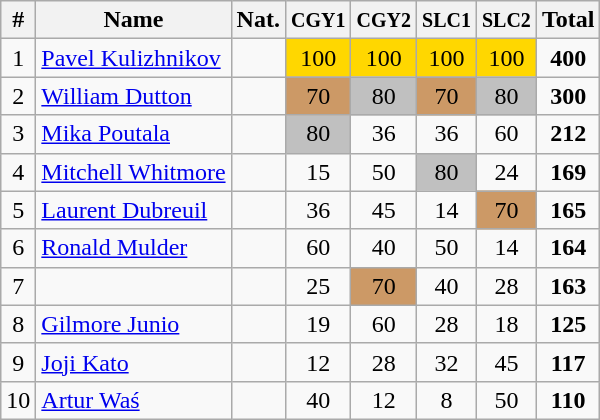<table class="wikitable" style="text-align:center;">
<tr>
<th>#</th>
<th>Name</th>
<th>Nat.</th>
<th><small>CGY1</small></th>
<th><small>CGY2</small></th>
<th><small>SLC1</small></th>
<th><small>SLC2</small></th>
<th>Total</th>
</tr>
<tr>
<td>1</td>
<td align=left><a href='#'>Pavel Kulizhnikov</a></td>
<td></td>
<td bgcolor=gold>100</td>
<td bgcolor=gold>100</td>
<td bgcolor=gold>100</td>
<td bgcolor=gold>100</td>
<td><strong>400</strong></td>
</tr>
<tr>
<td>2</td>
<td align=left><a href='#'>William Dutton</a></td>
<td></td>
<td bgcolor=cc9966>70</td>
<td bgcolor=silver>80</td>
<td bgcolor=cc9966>70</td>
<td bgcolor=silver>80</td>
<td><strong>300</strong></td>
</tr>
<tr>
<td>3</td>
<td align=left><a href='#'>Mika Poutala</a></td>
<td></td>
<td bgcolor=silver>80</td>
<td>36</td>
<td>36</td>
<td>60</td>
<td><strong>212</strong></td>
</tr>
<tr>
<td>4</td>
<td align=left><a href='#'>Mitchell Whitmore</a></td>
<td></td>
<td>15</td>
<td>50</td>
<td bgcolor=silver>80</td>
<td>24</td>
<td><strong>169</strong></td>
</tr>
<tr>
<td>5</td>
<td align=left><a href='#'>Laurent Dubreuil</a></td>
<td></td>
<td>36</td>
<td>45</td>
<td>14</td>
<td bgcolor=cc9966>70</td>
<td><strong>165</strong></td>
</tr>
<tr>
<td>6</td>
<td align=left><a href='#'>Ronald Mulder</a></td>
<td></td>
<td>60</td>
<td>40</td>
<td>50</td>
<td>14</td>
<td><strong>164</strong></td>
</tr>
<tr>
<td>7</td>
<td align=left></td>
<td></td>
<td>25</td>
<td bgcolor=cc9966>70</td>
<td>40</td>
<td>28</td>
<td><strong>163</strong></td>
</tr>
<tr>
<td>8</td>
<td align=left><a href='#'>Gilmore Junio</a></td>
<td></td>
<td>19</td>
<td>60</td>
<td>28</td>
<td>18</td>
<td><strong>125</strong></td>
</tr>
<tr>
<td>9</td>
<td align=left><a href='#'>Joji Kato</a></td>
<td></td>
<td>12</td>
<td>28</td>
<td>32</td>
<td>45</td>
<td><strong>117</strong></td>
</tr>
<tr>
<td>10</td>
<td align=left><a href='#'>Artur Waś</a></td>
<td></td>
<td>40</td>
<td>12</td>
<td>8</td>
<td>50</td>
<td><strong>110</strong></td>
</tr>
</table>
